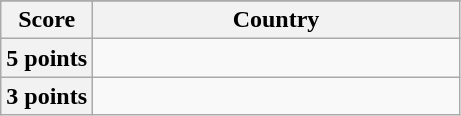<table class="wikitable">
<tr>
</tr>
<tr>
<th scope="col" width="20%">Score</th>
<th scope="col">Country</th>
</tr>
<tr>
<th scope="row">5 points</th>
<td></td>
</tr>
<tr>
<th scope="row">3 points</th>
<td></td>
</tr>
</table>
